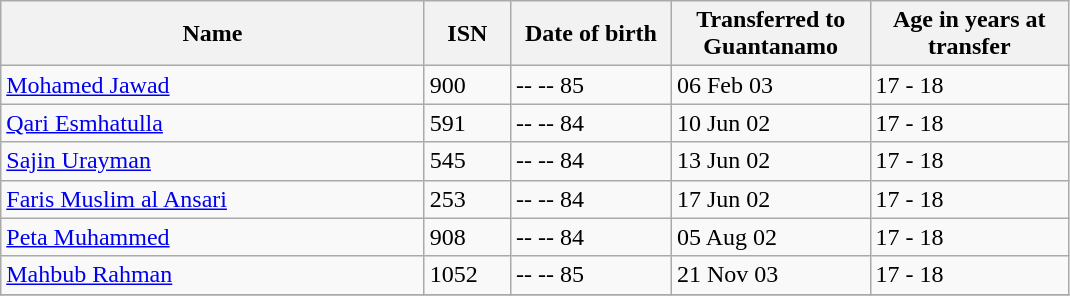<table class="wikitable">
<tr>
<th scope="col" width="275"><strong>Name</strong></th>
<th ! scope="col" width="50"><strong>ISN</strong></th>
<th ! scope="col" width="100"><strong>Date of birth</strong></th>
<th ! scope="col" width="125"><strong>Transferred to Guantanamo</strong></th>
<th ! scope="col" width="125"><strong>Age in years at transfer</strong></th>
</tr>
<tr>
<td><a href='#'>Mohamed Jawad</a></td>
<td>900</td>
<td>-- -- 85</td>
<td>06 Feb 03</td>
<td>17 - 18</td>
</tr>
<tr>
<td><a href='#'>Qari Esmhatulla</a></td>
<td>591</td>
<td>-- -- 84</td>
<td>10 Jun 02</td>
<td>17 - 18</td>
</tr>
<tr>
<td><a href='#'>Sajin Urayman</a></td>
<td>545</td>
<td>-- -- 84</td>
<td>13 Jun 02</td>
<td>17 - 18</td>
</tr>
<tr>
<td><a href='#'>Faris Muslim al Ansari</a></td>
<td>253</td>
<td>-- -- 84</td>
<td>17 Jun 02</td>
<td>17 - 18</td>
</tr>
<tr>
<td><a href='#'>Peta Muhammed</a></td>
<td>908</td>
<td>-- -- 84</td>
<td>05 Aug 02</td>
<td>17 - 18</td>
</tr>
<tr>
<td><a href='#'>Mahbub Rahman</a></td>
<td>1052</td>
<td>-- -- 85</td>
<td>21 Nov 03</td>
<td>17 - 18</td>
</tr>
<tr>
</tr>
</table>
